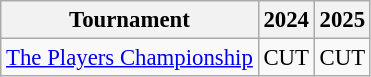<table class="wikitable" style="font-size:95%;text-align:center;">
<tr>
<th>Tournament</th>
<th>2024</th>
<th>2025</th>
</tr>
<tr>
<td align=left><a href='#'>The Players Championship</a></td>
<td>CUT</td>
<td>CUT</td>
</tr>
</table>
